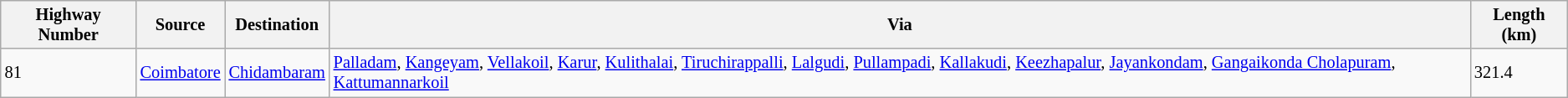<table class="wikitable sortable" style="font-size: 85%">
<tr>
<th>Highway Number</th>
<th>Source</th>
<th>Destination</th>
<th>Via</th>
<th>Length (km)</th>
</tr>
<tr>
<td>81</td>
<td><a href='#'>Coimbatore</a></td>
<td><a href='#'>Chidambaram</a></td>
<td><a href='#'>Palladam</a>, <a href='#'>Kangeyam</a>, <a href='#'>Vellakoil</a>, <a href='#'>Karur</a>, <a href='#'>Kulithalai</a>, <a href='#'>Tiruchirappalli</a>, <a href='#'>Lalgudi</a>, <a href='#'>Pullampadi</a>, <a href='#'>Kallakudi</a>, <a href='#'>Keezhapalur</a>, <a href='#'>Jayankondam</a>, <a href='#'>Gangaikonda Cholapuram</a>, <a href='#'>Kattumannarkoil</a></td>
<td>321.4</td>
</tr>
</table>
